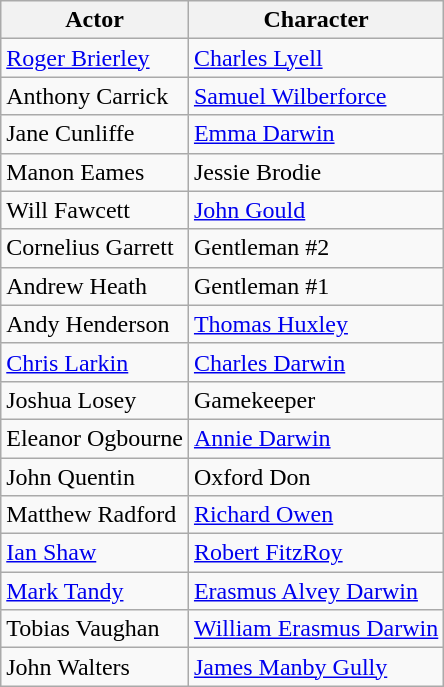<table class=wikitable>
<tr>
<th>Actor</th>
<th>Character</th>
</tr>
<tr>
<td><a href='#'>Roger Brierley</a></td>
<td><a href='#'>Charles Lyell</a></td>
</tr>
<tr>
<td>Anthony Carrick</td>
<td><a href='#'>Samuel Wilberforce</a></td>
</tr>
<tr>
<td>Jane Cunliffe</td>
<td><a href='#'>Emma Darwin</a></td>
</tr>
<tr>
<td>Manon Eames</td>
<td>Jessie Brodie</td>
</tr>
<tr>
<td>Will Fawcett</td>
<td><a href='#'>John Gould</a></td>
</tr>
<tr>
<td>Cornelius Garrett</td>
<td>Gentleman #2</td>
</tr>
<tr>
<td>Andrew Heath</td>
<td>Gentleman #1</td>
</tr>
<tr>
<td>Andy Henderson</td>
<td><a href='#'>Thomas Huxley</a></td>
</tr>
<tr>
<td><a href='#'>Chris Larkin</a></td>
<td><a href='#'>Charles Darwin</a></td>
</tr>
<tr>
<td>Joshua Losey</td>
<td>Gamekeeper</td>
</tr>
<tr>
<td>Eleanor Ogbourne</td>
<td><a href='#'>Annie Darwin</a></td>
</tr>
<tr>
<td>John Quentin</td>
<td>Oxford Don</td>
</tr>
<tr>
<td>Matthew Radford</td>
<td><a href='#'>Richard Owen</a></td>
</tr>
<tr>
<td><a href='#'>Ian Shaw</a></td>
<td><a href='#'>Robert FitzRoy</a></td>
</tr>
<tr>
<td><a href='#'>Mark Tandy</a></td>
<td><a href='#'>Erasmus Alvey Darwin</a></td>
</tr>
<tr>
<td>Tobias Vaughan</td>
<td><a href='#'>William Erasmus Darwin</a></td>
</tr>
<tr>
<td>John Walters</td>
<td><a href='#'>James Manby Gully</a></td>
</tr>
</table>
